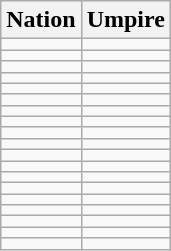<table class="wikitable sortable">
<tr>
<th>Nation</th>
<th>Umpire</th>
</tr>
<tr>
<td></td>
<td></td>
</tr>
<tr>
<td></td>
<td></td>
</tr>
<tr>
<td></td>
<td></td>
</tr>
<tr>
<td></td>
<td></td>
</tr>
<tr>
<td></td>
<td></td>
</tr>
<tr>
<td></td>
<td></td>
</tr>
<tr>
<td></td>
<td></td>
</tr>
<tr>
<td></td>
<td></td>
</tr>
<tr>
<td></td>
<td></td>
</tr>
<tr>
<td></td>
<td></td>
</tr>
<tr>
<td></td>
<td></td>
</tr>
<tr>
<td></td>
<td></td>
</tr>
<tr>
<td></td>
<td></td>
</tr>
<tr>
<td></td>
<td></td>
</tr>
<tr>
<td></td>
<td></td>
</tr>
<tr>
<td></td>
<td></td>
</tr>
<tr>
<td></td>
<td></td>
</tr>
<tr>
<td></td>
<td></td>
</tr>
<tr>
<td></td>
<td></td>
</tr>
</table>
